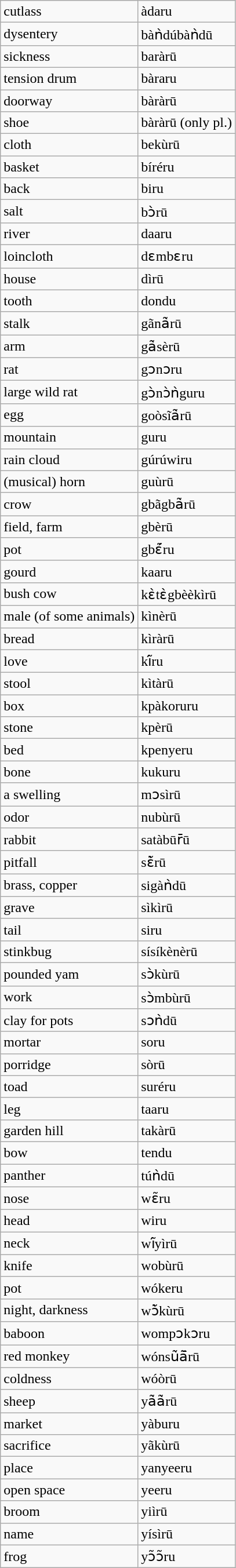<table class="wikitable">
<tr>
<td>cutlass</td>
<td>àdaru</td>
</tr>
<tr>
<td>dysentery</td>
<td>bàǹdúbàǹdū</td>
</tr>
<tr>
<td>sickness</td>
<td>baràrū</td>
</tr>
<tr>
<td>tension drum</td>
<td>bàraru</td>
</tr>
<tr>
<td>doorway</td>
<td>bàràrū</td>
</tr>
<tr>
<td>shoe</td>
<td>bàràrū (only pl.)</td>
</tr>
<tr>
<td>cloth</td>
<td>bekùrū</td>
</tr>
<tr>
<td>basket</td>
<td>bíréru</td>
</tr>
<tr>
<td>back</td>
<td>biru</td>
</tr>
<tr>
<td>salt</td>
<td>bɔ̀rū</td>
</tr>
<tr>
<td>river</td>
<td>daaru</td>
</tr>
<tr>
<td>loincloth</td>
<td>dɛmbɛru</td>
</tr>
<tr>
<td>house</td>
<td>dìrū</td>
</tr>
<tr>
<td>tooth</td>
<td>dondu</td>
</tr>
<tr>
<td>stalk</td>
<td>gãnã̀rū</td>
</tr>
<tr>
<td>arm</td>
<td>gã̀sèrū</td>
</tr>
<tr>
<td>rat</td>
<td>gɔnɔru</td>
</tr>
<tr>
<td>large wild rat</td>
<td>gɔ̀nɔ̀ǹguru</td>
</tr>
<tr>
<td>egg</td>
<td>goòsĩã̀rū</td>
</tr>
<tr>
<td>mountain</td>
<td>guru</td>
</tr>
<tr>
<td>rain cloud</td>
<td>gúrúwiru</td>
</tr>
<tr>
<td>(musical) horn</td>
<td>guùrū</td>
</tr>
<tr>
<td>crow</td>
<td>gbãgbã̀rū</td>
</tr>
<tr>
<td>field, farm</td>
<td>gbèrū</td>
</tr>
<tr>
<td>pot</td>
<td>gbɛ̃́ru</td>
</tr>
<tr>
<td>gourd</td>
<td>kaaru</td>
</tr>
<tr>
<td>bush cow</td>
<td>kɛ̀tɛ̀gbèèkìrū</td>
</tr>
<tr>
<td>male (of some animals)</td>
<td>kìnèrū</td>
</tr>
<tr>
<td>bread</td>
<td>kìràrū</td>
</tr>
<tr>
<td>love</td>
<td>kĩ́ru</td>
</tr>
<tr>
<td>stool</td>
<td>kìtàrū</td>
</tr>
<tr>
<td>box</td>
<td>kpàkoruru</td>
</tr>
<tr>
<td>stone</td>
<td>kpèrū</td>
</tr>
<tr>
<td>bed</td>
<td>kpenyeru</td>
</tr>
<tr>
<td>bone</td>
<td>kukuru</td>
</tr>
<tr>
<td>a swelling</td>
<td>mɔsìrū</td>
</tr>
<tr>
<td>odor</td>
<td>nubùrū</td>
</tr>
<tr>
<td>rabbit</td>
<td>satàbūr̄ū</td>
</tr>
<tr>
<td>pitfall</td>
<td>sɛ̃̀rū</td>
</tr>
<tr>
<td>brass, copper</td>
<td>sigàǹdū</td>
</tr>
<tr>
<td>grave</td>
<td>sìkìrū</td>
</tr>
<tr>
<td>tail</td>
<td>siru</td>
</tr>
<tr>
<td>stinkbug</td>
<td>sísíkènèrū</td>
</tr>
<tr>
<td>pounded yam</td>
<td>sɔ̀kùrū</td>
</tr>
<tr>
<td>work</td>
<td>sɔ̀mbùrū</td>
</tr>
<tr>
<td>clay for pots</td>
<td>sɔǹdū</td>
</tr>
<tr>
<td>mortar</td>
<td>soru</td>
</tr>
<tr>
<td>porridge</td>
<td>sòrū</td>
</tr>
<tr>
<td>toad</td>
<td>suréru</td>
</tr>
<tr>
<td>leg</td>
<td>taaru</td>
</tr>
<tr>
<td>garden hill</td>
<td>takàrū</td>
</tr>
<tr>
<td>bow</td>
<td>tendu</td>
</tr>
<tr>
<td>panther</td>
<td>túǹdū</td>
</tr>
<tr>
<td>nose</td>
<td>wɛ̃ru</td>
</tr>
<tr>
<td>head</td>
<td>wiru</td>
</tr>
<tr>
<td>neck</td>
<td>wĩ́yìrū</td>
</tr>
<tr>
<td>knife</td>
<td>wobùrū</td>
</tr>
<tr>
<td>pot</td>
<td>wókeru</td>
</tr>
<tr>
<td>night, darkness</td>
<td>wɔ̃̀kùrū</td>
</tr>
<tr>
<td>baboon</td>
<td>wompɔkɔru</td>
</tr>
<tr>
<td>red monkey</td>
<td>wónsũ̀ã̄rū</td>
</tr>
<tr>
<td>coldness</td>
<td>wóòrū</td>
</tr>
<tr>
<td>sheep</td>
<td>yã̀ã̀rū</td>
</tr>
<tr>
<td>market</td>
<td>yàburu</td>
</tr>
<tr>
<td>sacrifice</td>
<td>yãkùrū</td>
</tr>
<tr>
<td>place</td>
<td>yanyeeru</td>
</tr>
<tr>
<td>open space</td>
<td>yeeru</td>
</tr>
<tr>
<td>broom</td>
<td>yiìrū</td>
</tr>
<tr>
<td>name</td>
<td>yísìrū</td>
</tr>
<tr>
<td>frog</td>
<td>yɔ̃ɔ̃ru</td>
</tr>
</table>
